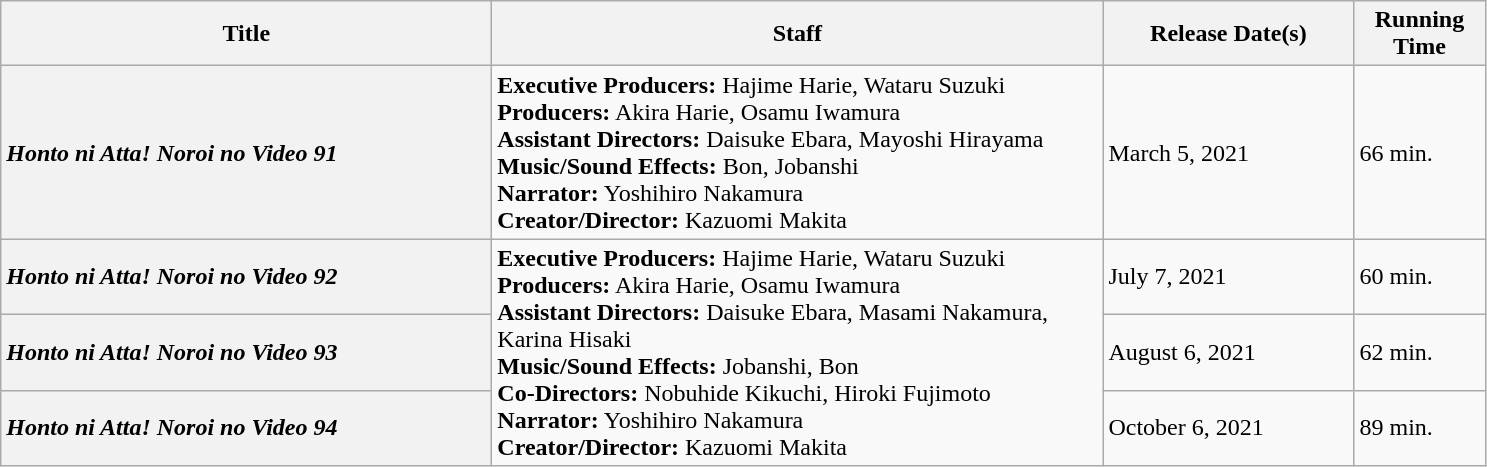<table class="wikitable mw-collapsible mw-collapsed">
<tr>
<th style=width:20.0em>Title</th>
<th style="width:25.0em">Staff</th>
<th style="width:10.0em">Release Date(s)</th>
<th style="width:5.0em">Running Time</th>
</tr>
<tr>
<th style="text-align:left"><em>Honto ni Atta! Noroi no Video 91</em></th>
<td><strong>Executive Producers:</strong> Hajime Harie, Wataru Suzuki<br><strong>Producers:</strong> Akira Harie, Osamu Iwamura<br><strong>Assistant Directors:</strong> Daisuke Ebara, Mayoshi Hirayama<br><strong>Music/Sound Effects:</strong> Bon, Jobanshi<br><strong>Narrator:</strong> Yoshihiro Nakamura<br><strong>Creator/Director:</strong> Kazuomi Makita</td>
<td>March 5, 2021</td>
<td>66 min.</td>
</tr>
<tr>
<th style="text-align:left"><em>Honto ni Atta! Noroi no Video 92</em></th>
<td rowspan="3"><strong>Executive Producers:</strong> Hajime Harie, Wataru Suzuki<br><strong>Producers:</strong> Akira Harie, Osamu Iwamura<br><strong>Assistant Directors:</strong> Daisuke Ebara, Masami Nakamura, Karina Hisaki<br><strong>Music/Sound Effects:</strong> Jobanshi, Bon<br><strong>Co-Directors:</strong> Nobuhide Kikuchi, Hiroki Fujimoto<br><strong>Narrator:</strong> Yoshihiro Nakamura<br><strong>Creator/Director:</strong> Kazuomi Makita</td>
<td>July 7, 2021</td>
<td>60 min.</td>
</tr>
<tr>
<th style="text-align:left"><em>Honto ni Atta! Noroi no Video 93</em></th>
<td>August 6, 2021</td>
<td>62 min.</td>
</tr>
<tr>
<th style="text-align:left"><em>Honto ni Atta! Noroi no Video 94</em></th>
<td>October 6, 2021</td>
<td>89 min.</td>
</tr>
</table>
